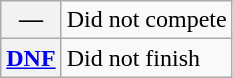<table class="wikitable">
<tr>
<th scope="row">—</th>
<td>Did not compete</td>
</tr>
<tr>
<th scope="row"><a href='#'>DNF</a></th>
<td>Did not finish</td>
</tr>
</table>
